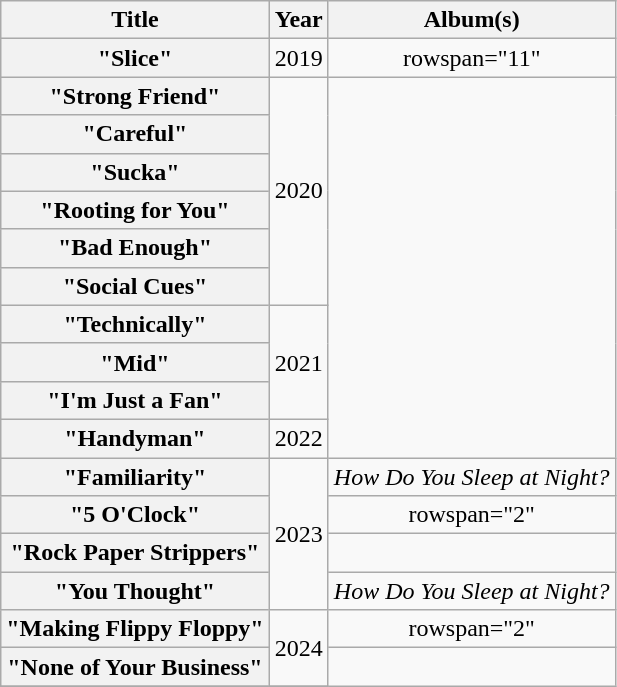<table class="wikitable plainrowheaders" style="text-align:center;">
<tr>
<th scope="col">Title</th>
<th scope="col">Year</th>
<th scope="col">Album(s)</th>
</tr>
<tr>
<th scope="row">"Slice"</th>
<td>2019</td>
<td>rowspan="11" </td>
</tr>
<tr>
<th scope="row">"Strong Friend"</th>
<td rowspan="6">2020</td>
</tr>
<tr>
<th scope="row">"Careful"</th>
</tr>
<tr>
<th scope="row">"Sucka"<br></th>
</tr>
<tr>
<th scope="row">"Rooting for You"</th>
</tr>
<tr>
<th scope="row">"Bad Enough"<br></th>
</tr>
<tr>
<th scope="row">"Social Cues"</th>
</tr>
<tr>
<th scope="row">"Technically"</th>
<td rowspan="3">2021</td>
</tr>
<tr>
<th scope="row">"Mid"</th>
</tr>
<tr>
<th scope="row">"I'm Just a Fan"</th>
</tr>
<tr>
<th scope="row">"Handyman"<br></th>
<td>2022</td>
</tr>
<tr>
<th scope="row">"Familiarity"</th>
<td rowspan="4">2023</td>
<td><em>How Do You Sleep at Night?</em></td>
</tr>
<tr>
<th scope="row">"5 O'Clock"</th>
<td>rowspan="2" </td>
</tr>
<tr>
<th scope="row">"Rock Paper Strippers"</th>
</tr>
<tr>
<th scope="row">"You Thought"<br></th>
<td><em>How Do You Sleep at Night?</em></td>
</tr>
<tr>
<th scope="row">"Making Flippy Floppy"</th>
<td rowspan="2">2024</td>
<td>rowspan="2" </td>
</tr>
<tr>
<th scope="row">"None of Your Business"<br></th>
</tr>
<tr>
</tr>
</table>
